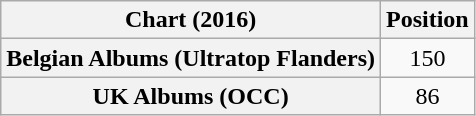<table class="wikitable sortable plainrowheaders" style="text-align:center">
<tr>
<th scope="col">Chart (2016)</th>
<th scope="col">Position</th>
</tr>
<tr>
<th scope="row">Belgian Albums (Ultratop Flanders)</th>
<td>150</td>
</tr>
<tr>
<th scope="row">UK Albums (OCC)</th>
<td>86</td>
</tr>
</table>
